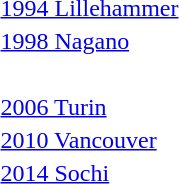<table>
<tr>
<td><a href='#'>1994 Lillehammer</a><br></td>
<td></td>
<td></td>
<td></td>
</tr>
<tr>
<td><a href='#'>1998 Nagano</a><br></td>
<td></td>
<td></td>
<td></td>
</tr>
<tr valign="top">
<td><br></td>
<td></td>
<td></td>
<td></td>
</tr>
<tr>
<td><a href='#'>2006 Turin</a><br></td>
<td></td>
<td></td>
<td></td>
</tr>
<tr>
<td><a href='#'>2010 Vancouver</a><br></td>
<td></td>
<td></td>
<td></td>
</tr>
<tr>
<td><a href='#'>2014 Sochi</a><br></td>
<td></td>
<td></td>
<td></td>
</tr>
<tr valign="top">
<td><br></td>
<td></td>
<td></td>
<td></td>
</tr>
<tr valign="top">
<td><br></td>
<td></td>
<td></td>
<td></td>
</tr>
<tr valign="top">
</tr>
</table>
